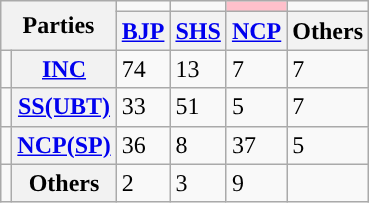<table class="wikitable">
<tr>
<th colspan=2 rowspan="2">Parties</th>
<td style="color:inherit;background:"></td>
<td style="color:inherit;background:"></td>
<td style="color:inherit;background:#FFC0CB"></td>
<td style="color:inherit;background:"></td>
</tr>
<tr>
<th><a href='#'>BJP</a></th>
<th><a href='#'>SHS</a></th>
<th><a href='#'>NCP</a></th>
<th>Others</th>
</tr>
<tr>
<td></td>
<th><a href='#'>INC</a></th>
<td>74</td>
<td>13</td>
<td>7</td>
<td>7</td>
</tr>
<tr>
<td></td>
<th><a href='#'>SS(UBT)</a></th>
<td>33</td>
<td>51</td>
<td>5</td>
<td>7</td>
</tr>
<tr>
<td></td>
<th><a href='#'>NCP(SP)</a></th>
<td>36</td>
<td>8</td>
<td>37</td>
<td>5</td>
</tr>
<tr>
<td></td>
<th>Others</th>
<td>2</td>
<td>3</td>
<td>9</td>
<td></td>
</tr>
</table>
